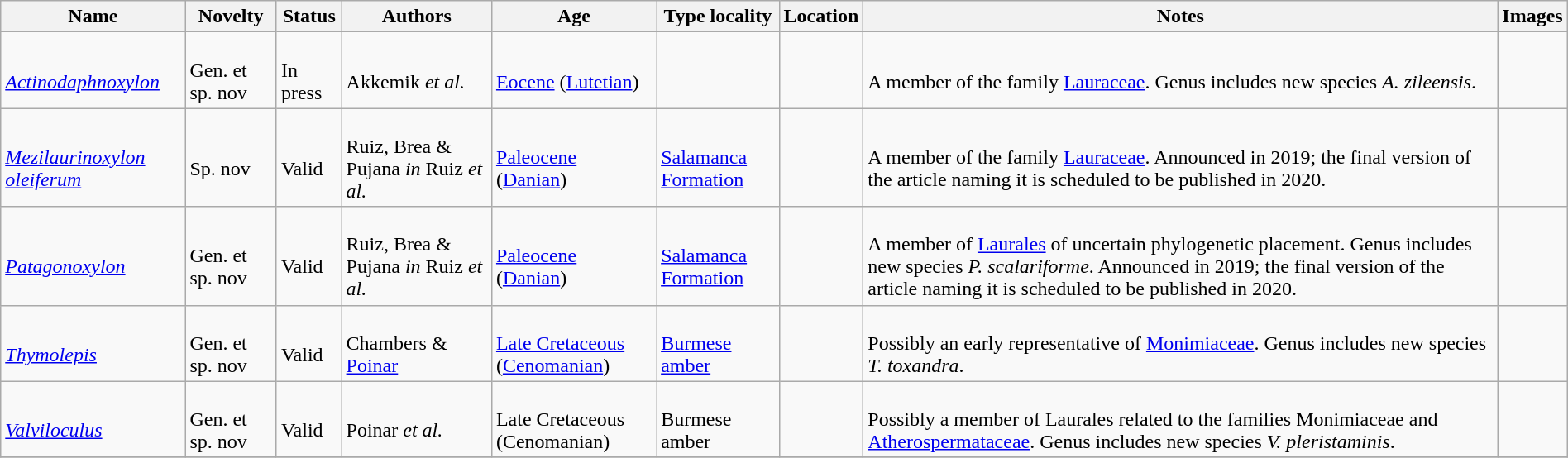<table class="wikitable sortable" align="center" width="100%">
<tr>
<th>Name</th>
<th>Novelty</th>
<th>Status</th>
<th>Authors</th>
<th>Age</th>
<th>Type locality</th>
<th>Location</th>
<th>Notes</th>
<th>Images</th>
</tr>
<tr>
<td><br><em><a href='#'>Actinodaphnoxylon</a></em></td>
<td><br>Gen. et sp. nov</td>
<td><br>In press</td>
<td><br>Akkemik <em>et al.</em></td>
<td><br><a href='#'>Eocene</a> (<a href='#'>Lutetian</a>)</td>
<td></td>
<td><br></td>
<td><br>A member of the family <a href='#'>Lauraceae</a>. Genus includes new species <em>A. zileensis</em>.</td>
<td></td>
</tr>
<tr>
<td><br><em><a href='#'>Mezilaurinoxylon oleiferum</a></em></td>
<td><br>Sp. nov</td>
<td><br>Valid</td>
<td><br>Ruiz, Brea & Pujana <em>in</em> Ruiz <em>et al.</em></td>
<td><br><a href='#'>Paleocene</a> (<a href='#'>Danian</a>)</td>
<td><br><a href='#'>Salamanca Formation</a></td>
<td><br></td>
<td><br>A member of the family <a href='#'>Lauraceae</a>. Announced in 2019; the final version of the article naming it is scheduled to be published in 2020.</td>
<td></td>
</tr>
<tr>
<td><br><em><a href='#'>Patagonoxylon</a></em></td>
<td><br>Gen. et sp. nov</td>
<td><br>Valid</td>
<td><br>Ruiz, Brea & Pujana <em>in</em> Ruiz <em>et al.</em></td>
<td><br><a href='#'>Paleocene</a> (<a href='#'>Danian</a>)</td>
<td><br><a href='#'>Salamanca Formation</a></td>
<td><br></td>
<td><br>A member of <a href='#'>Laurales</a> of uncertain phylogenetic placement. Genus includes new species <em>P. scalariforme</em>. Announced in 2019; the final version of the article naming it is scheduled to be published in 2020.</td>
<td></td>
</tr>
<tr>
<td><br><em><a href='#'>Thymolepis</a></em></td>
<td><br>Gen. et sp. nov</td>
<td><br>Valid</td>
<td><br>Chambers & <a href='#'>Poinar</a></td>
<td><br><a href='#'>Late Cretaceous</a> (<a href='#'>Cenomanian</a>)</td>
<td><br><a href='#'>Burmese amber</a></td>
<td><br></td>
<td><br>Possibly an early representative of <a href='#'>Monimiaceae</a>. Genus includes new species <em>T. toxandra</em>.</td>
<td></td>
</tr>
<tr>
<td><br><em><a href='#'>Valviloculus</a></em></td>
<td><br>Gen. et sp. nov</td>
<td><br>Valid</td>
<td><br>Poinar <em>et al.</em></td>
<td><br>Late Cretaceous (Cenomanian)</td>
<td><br>Burmese amber</td>
<td><br></td>
<td><br>Possibly a member of Laurales related to the families Monimiaceae and <a href='#'>Atherospermataceae</a>. Genus includes new species <em>V. pleristaminis</em>.</td>
<td></td>
</tr>
<tr>
</tr>
</table>
